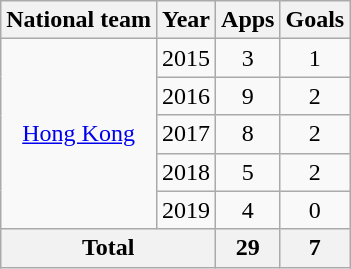<table class="wikitable" style="text-align:center">
<tr>
<th>National team</th>
<th>Year</th>
<th>Apps</th>
<th>Goals</th>
</tr>
<tr>
<td rowspan="5"><a href='#'>Hong Kong</a></td>
<td>2015</td>
<td>3</td>
<td>1</td>
</tr>
<tr>
<td>2016</td>
<td>9</td>
<td>2</td>
</tr>
<tr>
<td>2017</td>
<td>8</td>
<td>2</td>
</tr>
<tr>
<td>2018</td>
<td>5</td>
<td>2</td>
</tr>
<tr>
<td>2019</td>
<td>4</td>
<td>0</td>
</tr>
<tr>
<th colspan=2>Total</th>
<th>29</th>
<th>7</th>
</tr>
</table>
